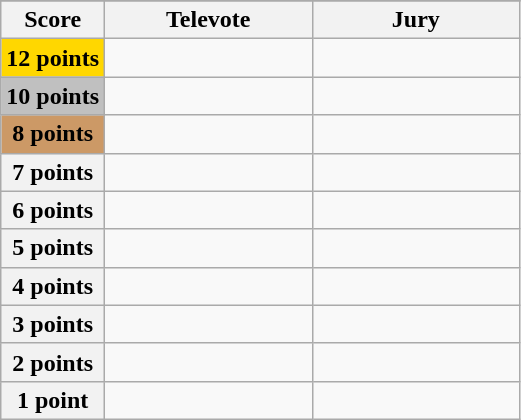<table class="wikitable">
<tr>
</tr>
<tr>
<th scope="col" width="20%">Score</th>
<th scope="col" width="40%">Televote</th>
<th scope="col" width="40%">Jury</th>
</tr>
<tr>
<th scope="row" style="background:gold">12 points</th>
<td></td>
<td></td>
</tr>
<tr>
<th scope="row" style="background:silver">10 points</th>
<td></td>
<td></td>
</tr>
<tr>
<th scope="row" style="background:#CC9966">8 points</th>
<td></td>
<td></td>
</tr>
<tr>
<th scope="row">7 points</th>
<td></td>
<td></td>
</tr>
<tr>
<th scope="row">6 points</th>
<td></td>
<td></td>
</tr>
<tr>
<th scope="row">5 points</th>
<td></td>
<td></td>
</tr>
<tr>
<th scope="row">4 points</th>
<td></td>
<td></td>
</tr>
<tr>
<th scope="row">3 points</th>
<td></td>
<td></td>
</tr>
<tr>
<th scope="row">2 points</th>
<td></td>
<td></td>
</tr>
<tr>
<th scope="row">1 point</th>
<td></td>
<td></td>
</tr>
</table>
